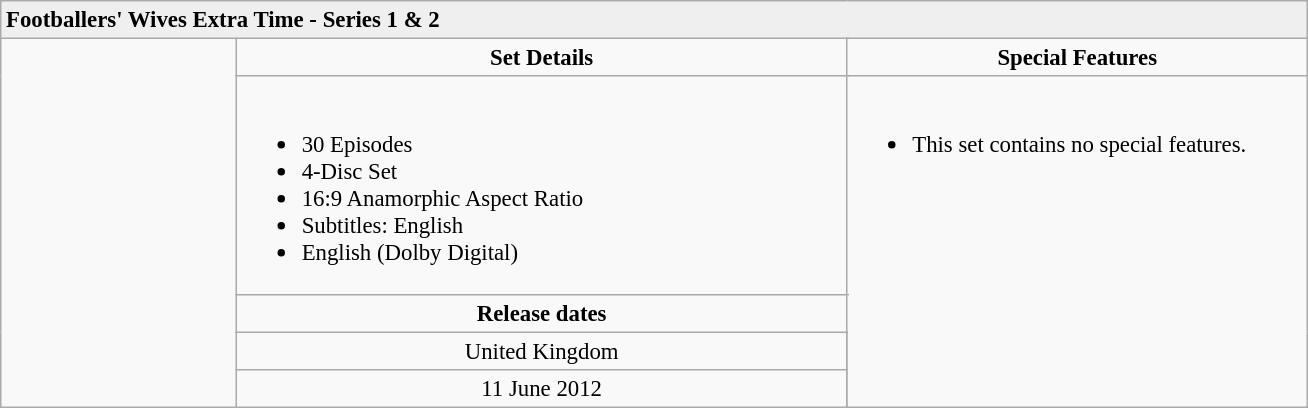<table class="wikitable" style="font-size: 95%;">
<tr style="background:#EFEFEF">
<td colspan="5"><strong>Footballers' Wives Extra Time - Series 1 & 2</strong></td>
</tr>
<tr>
<td rowspan="5" align="center" width="150"></td>
<td align="center" width="150" colspan="3"><strong>Set Details</strong></td>
<td width="150" align="center"><strong>Special Features</strong></td>
</tr>
<tr valign="top">
<td colspan="3" align="left" width="400"><br><ul><li>30 Episodes</li><li>4-Disc Set</li><li>16:9 Anamorphic Aspect Ratio</li><li>Subtitles: English</li><li>English (Dolby Digital)</li></ul></td>
<td rowspan="4" align="left" width="300"><br><ul><li>This set contains no special features.</li></ul></td>
</tr>
<tr>
<td colspan="3" align="center"><strong>Release dates</strong></td>
</tr>
<tr>
<td align="center">United Kingdom</td>
</tr>
<tr>
<td align="center">11 June 2012</td>
</tr>
</table>
